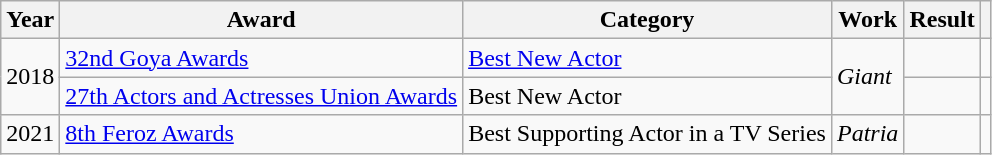<table class="wikitable sortable plainrowheaders">
<tr>
<th>Year</th>
<th>Award</th>
<th>Category</th>
<th>Work</th>
<th>Result</th>
<th scope="col" class="unsortable"></th>
</tr>
<tr>
<td align = "center" rowspan = "2">2018</td>
<td><a href='#'>32nd Goya Awards</a></td>
<td><a href='#'>Best New Actor</a></td>
<td rowspan = "2"><em>Giant</em></td>
<td></td>
<td align = "center"></td>
</tr>
<tr>
<td><a href='#'>27th Actors and Actresses Union Awards</a></td>
<td>Best New Actor</td>
<td></td>
<td align = "center"></td>
</tr>
<tr>
<td align = "center">2021</td>
<td><a href='#'>8th Feroz Awards</a></td>
<td>Best Supporting Actor in a TV Series</td>
<td><em>Patria</em></td>
<td></td>
<td align = "center"></td>
</tr>
</table>
